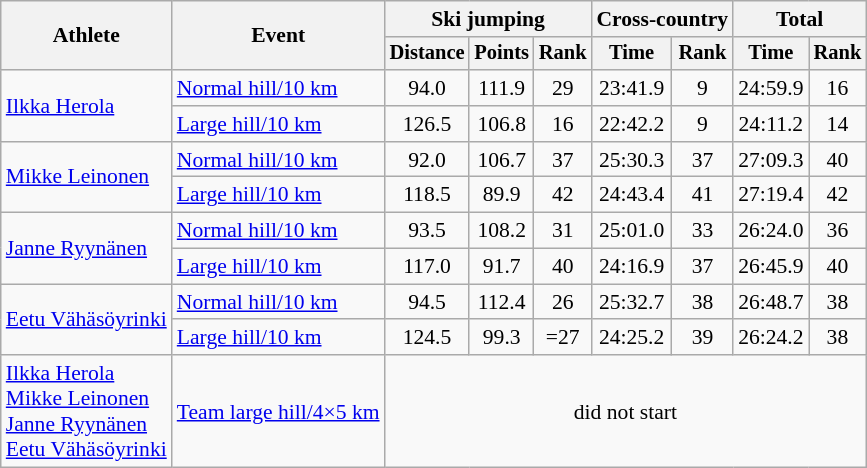<table class="wikitable" style="font-size:90%">
<tr>
<th rowspan="2">Athlete</th>
<th rowspan="2">Event</th>
<th colspan="3">Ski jumping</th>
<th colspan="2">Cross-country</th>
<th colspan="2">Total</th>
</tr>
<tr style="font-size:95%">
<th>Distance</th>
<th>Points</th>
<th>Rank</th>
<th>Time</th>
<th>Rank</th>
<th>Time</th>
<th>Rank</th>
</tr>
<tr align=center>
<td align=left rowspan=2><a href='#'>Ilkka Herola</a></td>
<td align=left><a href='#'>Normal hill/10 km</a></td>
<td>94.0</td>
<td>111.9</td>
<td>29</td>
<td>23:41.9</td>
<td>9</td>
<td>24:59.9</td>
<td>16</td>
</tr>
<tr align=center>
<td align=left><a href='#'>Large hill/10 km</a></td>
<td>126.5</td>
<td>106.8</td>
<td>16</td>
<td>22:42.2</td>
<td>9</td>
<td>24:11.2</td>
<td>14</td>
</tr>
<tr align=center>
<td align=left rowspan=2><a href='#'>Mikke Leinonen</a></td>
<td align=left><a href='#'>Normal hill/10 km</a></td>
<td>92.0</td>
<td>106.7</td>
<td>37</td>
<td>25:30.3</td>
<td>37</td>
<td>27:09.3</td>
<td>40</td>
</tr>
<tr align=center>
<td align=left><a href='#'>Large hill/10 km</a></td>
<td>118.5</td>
<td>89.9</td>
<td>42</td>
<td>24:43.4</td>
<td>41</td>
<td>27:19.4</td>
<td>42</td>
</tr>
<tr align=center>
<td align=left rowspan=2><a href='#'>Janne Ryynänen</a></td>
<td align=left><a href='#'>Normal hill/10 km</a></td>
<td>93.5</td>
<td>108.2</td>
<td>31</td>
<td>25:01.0</td>
<td>33</td>
<td>26:24.0</td>
<td>36</td>
</tr>
<tr align=center>
<td align=left><a href='#'>Large hill/10 km</a></td>
<td>117.0</td>
<td>91.7</td>
<td>40</td>
<td>24:16.9</td>
<td>37</td>
<td>26:45.9</td>
<td>40</td>
</tr>
<tr align=center>
<td align=left rowspan=2><a href='#'>Eetu Vähäsöyrinki</a></td>
<td align=left><a href='#'>Normal hill/10 km</a></td>
<td>94.5</td>
<td>112.4</td>
<td>26</td>
<td>25:32.7</td>
<td>38</td>
<td>26:48.7</td>
<td>38</td>
</tr>
<tr align=center>
<td align=left><a href='#'>Large hill/10 km</a></td>
<td>124.5</td>
<td>99.3</td>
<td>=27</td>
<td>24:25.2</td>
<td>39</td>
<td>26:24.2</td>
<td>38</td>
</tr>
<tr align=center>
<td align=left><a href='#'>Ilkka Herola</a><br><a href='#'>Mikke Leinonen</a><br><a href='#'>Janne Ryynänen</a><br><a href='#'>Eetu Vähäsöyrinki</a></td>
<td align=left><a href='#'>Team large hill/4×5 km</a></td>
<td colspan=7>did not start</td>
</tr>
</table>
